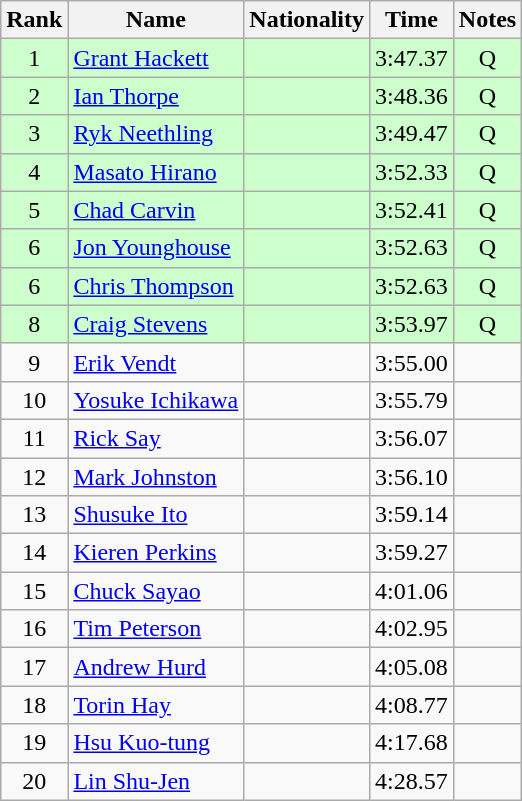<table class="wikitable sortable" style="text-align:center">
<tr>
<th>Rank</th>
<th>Name</th>
<th>Nationality</th>
<th>Time</th>
<th>Notes</th>
</tr>
<tr bgcolor=ccffcc>
<td>1</td>
<td align=left><a href='#'>Grant Hackett</a></td>
<td align=left></td>
<td>3:47.37</td>
<td>Q</td>
</tr>
<tr bgcolor=ccffcc>
<td>2</td>
<td align=left><a href='#'>Ian Thorpe</a></td>
<td align=left></td>
<td>3:48.36</td>
<td>Q</td>
</tr>
<tr bgcolor=ccffcc>
<td>3</td>
<td align=left><a href='#'>Ryk Neethling</a></td>
<td align=left></td>
<td>3:49.47</td>
<td>Q</td>
</tr>
<tr bgcolor=ccffcc>
<td>4</td>
<td align=left><a href='#'>Masato Hirano</a></td>
<td align=left></td>
<td>3:52.33</td>
<td>Q</td>
</tr>
<tr bgcolor=ccffcc>
<td>5</td>
<td align=left><a href='#'>Chad Carvin</a></td>
<td align=left></td>
<td>3:52.41</td>
<td>Q</td>
</tr>
<tr bgcolor=ccffcc>
<td>6</td>
<td align=left><a href='#'>Jon Younghouse</a></td>
<td align=left></td>
<td>3:52.63</td>
<td>Q</td>
</tr>
<tr bgcolor=ccffcc>
<td>6</td>
<td align=left><a href='#'>Chris Thompson</a></td>
<td align=left></td>
<td>3:52.63</td>
<td>Q</td>
</tr>
<tr bgcolor=ccffcc>
<td>8</td>
<td align=left><a href='#'>Craig Stevens</a></td>
<td align=left></td>
<td>3:53.97</td>
<td>Q</td>
</tr>
<tr>
<td>9</td>
<td align=left><a href='#'>Erik Vendt</a></td>
<td align=left></td>
<td>3:55.00</td>
<td></td>
</tr>
<tr>
<td>10</td>
<td align=left><a href='#'>Yosuke Ichikawa</a></td>
<td align=left></td>
<td>3:55.79</td>
<td></td>
</tr>
<tr>
<td>11</td>
<td align=left><a href='#'>Rick Say</a></td>
<td align=left></td>
<td>3:56.07</td>
<td></td>
</tr>
<tr>
<td>12</td>
<td align=left><a href='#'>Mark Johnston</a></td>
<td align=left></td>
<td>3:56.10</td>
<td></td>
</tr>
<tr>
<td>13</td>
<td align=left><a href='#'>Shusuke Ito</a></td>
<td align=left></td>
<td>3:59.14</td>
<td></td>
</tr>
<tr>
<td>14</td>
<td align=left><a href='#'>Kieren Perkins</a></td>
<td align=left></td>
<td>3:59.27</td>
<td></td>
</tr>
<tr>
<td>15</td>
<td align=left><a href='#'>Chuck Sayao</a></td>
<td align=left></td>
<td>4:01.06</td>
<td></td>
</tr>
<tr>
<td>16</td>
<td align=left><a href='#'>Tim Peterson</a></td>
<td align=left></td>
<td>4:02.95</td>
<td></td>
</tr>
<tr>
<td>17</td>
<td align=left><a href='#'>Andrew Hurd</a></td>
<td align=left></td>
<td>4:05.08</td>
<td></td>
</tr>
<tr>
<td>18</td>
<td align=left><a href='#'>Torin Hay</a></td>
<td align=left></td>
<td>4:08.77</td>
<td></td>
</tr>
<tr>
<td>19</td>
<td align=left><a href='#'>Hsu Kuo-tung</a></td>
<td align=left></td>
<td>4:17.68</td>
<td></td>
</tr>
<tr>
<td>20</td>
<td align=left><a href='#'>Lin Shu-Jen</a></td>
<td align=left></td>
<td>4:28.57</td>
<td></td>
</tr>
</table>
